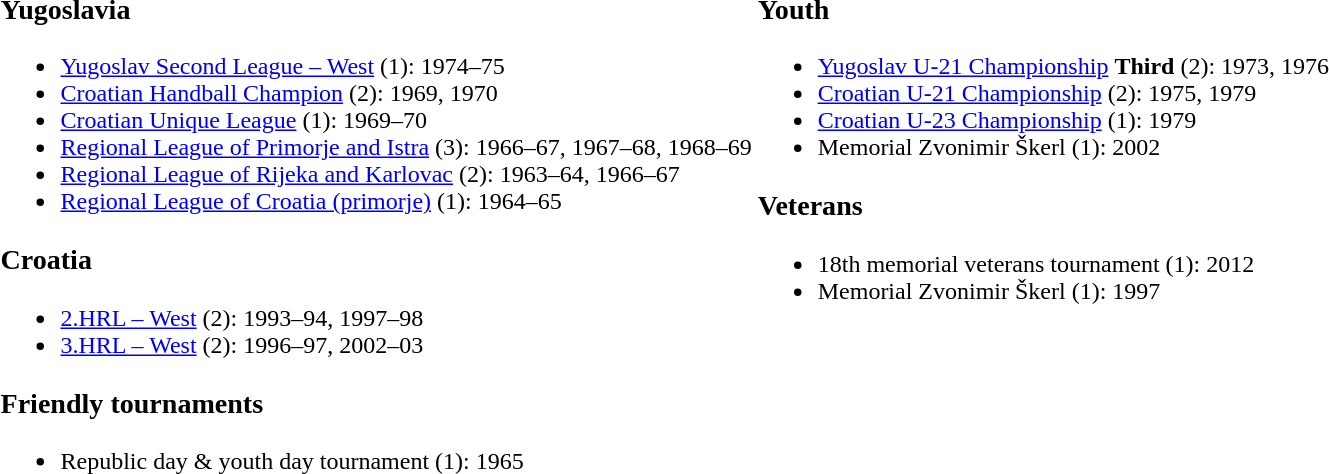<table>
<tr>
<td valign="top"><br><h3>Yugoslavia</h3><ul><li><a href='#'>Yugoslav Second League – West</a> (1): 1974–75</li><li><a href='#'>Croatian Handball Champion</a> (2): 1969, 1970</li><li><a href='#'>Croatian Unique League</a> (1): 1969–70</li><li><a href='#'>Regional League of Primorje and Istra</a> (3): 1966–67, 1967–68, 1968–69</li><li><a href='#'>Regional League of Rijeka and Karlovac</a> (2): 1963–64, 1966–67</li><li><a href='#'>Regional League of Croatia (primorje)</a> (1): 1964–65</li></ul><h3>Croatia</h3><ul><li><a href='#'>2.HRL – West</a> (2): 1993–94, 1997–98</li><li><a href='#'>3.HRL – West</a> (2): 1996–97, 2002–03</li></ul><h3>Friendly tournaments</h3><ul><li>Republic day & youth day tournament (1): 1965</li></ul></td>
<td valign=top><br><h3>Youth</h3><ul><li><a href='#'>Yugoslav U-21 Championship</a> <strong>Third</strong> (2): 1973, 1976</li><li><a href='#'>Croatian U-21 Championship</a> (2): 1975, 1979</li><li><a href='#'>Croatian U-23 Championship</a> (1): 1979</li><li>Memorial Zvonimir Škerl (1): 2002</li></ul><h3>Veterans</h3><ul><li>18th memorial veterans tournament (1): 2012 </li><li>Memorial Zvonimir Škerl (1): 1997</li></ul></td>
</tr>
</table>
